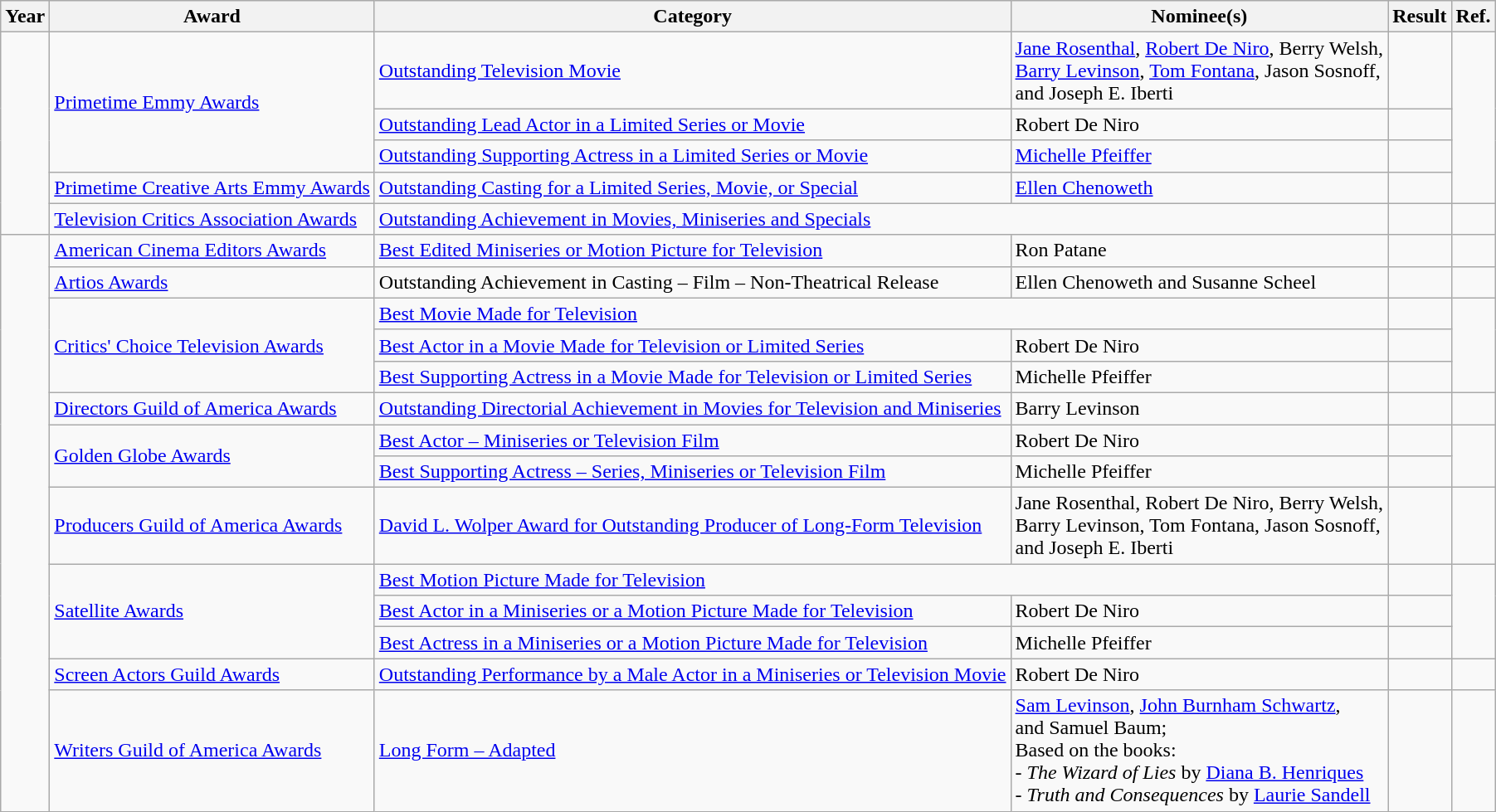<table class="wikitable sortable">
<tr>
<th>Year</th>
<th>Award</th>
<th>Category</th>
<th>Nominee(s)</th>
<th>Result</th>
<th>Ref.</th>
</tr>
<tr>
<td rowspan="5"></td>
<td rowspan="3"><a href='#'>Primetime Emmy Awards</a></td>
<td><a href='#'>Outstanding Television Movie</a></td>
<td><a href='#'>Jane Rosenthal</a>, <a href='#'>Robert De Niro</a>, Berry Welsh, <br> <a href='#'>Barry Levinson</a>, <a href='#'>Tom Fontana</a>, Jason Sosnoff, <br> and Joseph E. Iberti</td>
<td></td>
<td align="center" rowspan="4"></td>
</tr>
<tr>
<td><a href='#'>Outstanding Lead Actor in a Limited Series or Movie</a></td>
<td>Robert De Niro</td>
<td></td>
</tr>
<tr>
<td><a href='#'>Outstanding Supporting Actress in a Limited Series or Movie</a></td>
<td><a href='#'>Michelle Pfeiffer</a></td>
<td></td>
</tr>
<tr>
<td><a href='#'>Primetime Creative Arts Emmy Awards</a></td>
<td><a href='#'>Outstanding Casting for a Limited Series, Movie, or Special</a></td>
<td><a href='#'>Ellen Chenoweth</a></td>
<td></td>
</tr>
<tr>
<td><a href='#'>Television Critics Association Awards</a></td>
<td colspan="2"><a href='#'>Outstanding Achievement in Movies, Miniseries and Specials</a></td>
<td></td>
<td align="center"></td>
</tr>
<tr>
<td rowspan="14"></td>
<td><a href='#'>American Cinema Editors Awards</a></td>
<td><a href='#'>Best Edited Miniseries or Motion Picture for Television</a></td>
<td>Ron Patane</td>
<td></td>
<td align="center"></td>
</tr>
<tr>
<td><a href='#'>Artios Awards</a></td>
<td>Outstanding Achievement in Casting – Film – Non-Theatrical Release</td>
<td>Ellen Chenoweth and Susanne Scheel</td>
<td></td>
<td align="center"></td>
</tr>
<tr>
<td rowspan="3"><a href='#'>Critics' Choice Television Awards</a></td>
<td colspan="2"><a href='#'>Best Movie Made for Television</a></td>
<td></td>
<td align="center" rowspan="3"></td>
</tr>
<tr>
<td><a href='#'>Best Actor in a Movie Made for Television or Limited Series</a></td>
<td>Robert De Niro</td>
<td></td>
</tr>
<tr>
<td><a href='#'>Best Supporting Actress in a Movie Made for Television or Limited Series</a></td>
<td>Michelle Pfeiffer</td>
<td></td>
</tr>
<tr>
<td><a href='#'>Directors Guild of America Awards</a></td>
<td><a href='#'>Outstanding Directorial Achievement in Movies for Television and Miniseries</a></td>
<td>Barry Levinson</td>
<td></td>
<td align="center"></td>
</tr>
<tr>
<td rowspan="2"><a href='#'>Golden Globe Awards</a></td>
<td><a href='#'>Best Actor – Miniseries or Television Film</a></td>
<td>Robert De Niro</td>
<td></td>
<td align="center" rowspan="2"></td>
</tr>
<tr>
<td><a href='#'>Best Supporting Actress – Series, Miniseries or Television Film</a></td>
<td>Michelle Pfeiffer</td>
<td></td>
</tr>
<tr>
<td><a href='#'>Producers Guild of America Awards</a></td>
<td><a href='#'>David L. Wolper Award for Outstanding Producer of Long-Form Television</a></td>
<td>Jane Rosenthal, Robert De Niro, Berry Welsh, <br> Barry Levinson, Tom Fontana, Jason Sosnoff, <br> and Joseph E. Iberti</td>
<td></td>
<td align="center"></td>
</tr>
<tr>
<td rowspan="3"><a href='#'>Satellite Awards</a></td>
<td colspan="2"><a href='#'>Best Motion Picture Made for Television</a></td>
<td></td>
<td align="center" rowspan="3"></td>
</tr>
<tr>
<td><a href='#'>Best Actor in a Miniseries or a Motion Picture Made for Television</a></td>
<td>Robert De Niro</td>
<td></td>
</tr>
<tr>
<td><a href='#'>Best Actress in a Miniseries or a Motion Picture Made for Television</a></td>
<td>Michelle Pfeiffer</td>
<td></td>
</tr>
<tr>
<td><a href='#'>Screen Actors Guild Awards</a></td>
<td><a href='#'>Outstanding Performance by a Male Actor in a Miniseries or Television Movie</a></td>
<td>Robert De Niro</td>
<td></td>
<td align="center"></td>
</tr>
<tr>
<td><a href='#'>Writers Guild of America Awards</a></td>
<td><a href='#'>Long Form – Adapted</a></td>
<td><a href='#'>Sam Levinson</a>, <a href='#'>John Burnham Schwartz</a>, <br> and Samuel Baum; <br> Based on the books: <br> - <em>The Wizard of Lies</em> by <a href='#'>Diana B. Henriques</a> <br> - <em>Truth and Consequences</em> by <a href='#'>Laurie Sandell</a></td>
<td></td>
<td align="center"></td>
</tr>
</table>
